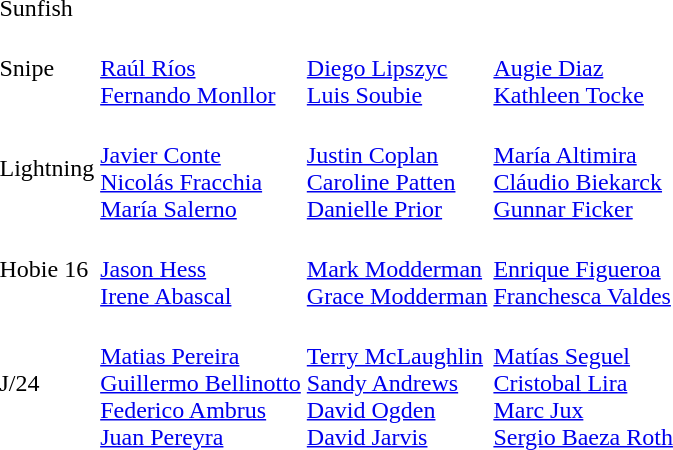<table>
<tr>
<td>Sunfish<br></td>
<td></td>
<td></td>
<td></td>
</tr>
<tr>
<td>Snipe<br></td>
<td><br><a href='#'>Raúl Ríos</a><br><a href='#'>Fernando Monllor</a></td>
<td><br><a href='#'>Diego Lipszyc</a><br><a href='#'>Luis Soubie</a></td>
<td><br><a href='#'>Augie Diaz</a><br><a href='#'>Kathleen Tocke</a></td>
</tr>
<tr>
<td>Lightning<br></td>
<td><br><a href='#'>Javier Conte</a><br><a href='#'>Nicolás Fracchia</a><br><a href='#'>María Salerno</a></td>
<td><br><a href='#'>Justin Coplan</a><br><a href='#'>Caroline Patten</a><br><a href='#'>Danielle Prior</a></td>
<td><br><a href='#'>María Altimira</a><br><a href='#'>Cláudio Biekarck</a><br><a href='#'>Gunnar Ficker</a></td>
</tr>
<tr>
<td>Hobie 16<br></td>
<td><br><a href='#'>Jason Hess</a><br><a href='#'>Irene Abascal</a></td>
<td><br><a href='#'>Mark Modderman</a><br><a href='#'>Grace Modderman</a></td>
<td><br><a href='#'>Enrique Figueroa</a><br><a href='#'>Franchesca Valdes</a></td>
</tr>
<tr>
<td>J/24<br></td>
<td><br><a href='#'>Matias Pereira</a><br><a href='#'>Guillermo Bellinotto</a><br><a href='#'>Federico Ambrus</a><br><a href='#'>Juan Pereyra</a></td>
<td><br><a href='#'>Terry McLaughlin</a><br><a href='#'>Sandy Andrews</a><br><a href='#'>David Ogden</a><br><a href='#'>David Jarvis</a></td>
<td><br><a href='#'>Matías Seguel</a><br><a href='#'>Cristobal Lira</a><br><a href='#'>Marc Jux</a><br><a href='#'>Sergio Baeza Roth</a></td>
</tr>
</table>
